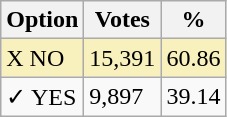<table class="wikitable">
<tr>
<th>Option</th>
<th>Votes</th>
<th>%</th>
</tr>
<tr>
<td style=background:#f8f1bd>X NO</td>
<td style=background:#f8f1bd>15,391</td>
<td style=background:#f8f1bd>60.86</td>
</tr>
<tr>
<td>✓ YES</td>
<td>9,897</td>
<td>39.14</td>
</tr>
</table>
